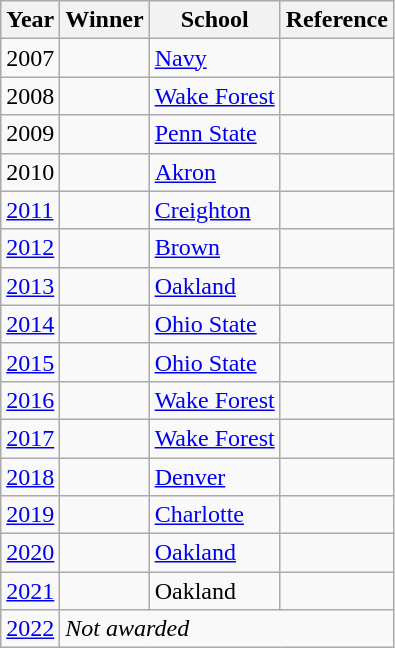<table class="wikitable sortable">
<tr>
<th>Year</th>
<th>Winner</th>
<th>School</th>
<th>Reference</th>
</tr>
<tr>
<td>2007</td>
<td></td>
<td><a href='#'>Navy</a></td>
<td></td>
</tr>
<tr>
<td>2008</td>
<td></td>
<td><a href='#'>Wake Forest</a></td>
<td></td>
</tr>
<tr>
<td>2009</td>
<td></td>
<td><a href='#'>Penn State</a></td>
<td></td>
</tr>
<tr>
<td>2010</td>
<td></td>
<td><a href='#'>Akron</a></td>
<td></td>
</tr>
<tr>
<td><a href='#'>2011</a></td>
<td></td>
<td><a href='#'>Creighton</a></td>
<td></td>
</tr>
<tr>
<td><a href='#'>2012</a></td>
<td></td>
<td><a href='#'>Brown</a></td>
<td></td>
</tr>
<tr>
<td><a href='#'>2013</a></td>
<td></td>
<td><a href='#'>Oakland</a></td>
<td></td>
</tr>
<tr>
<td><a href='#'>2014</a></td>
<td></td>
<td><a href='#'>Ohio State</a></td>
<td></td>
</tr>
<tr>
<td><a href='#'>2015</a></td>
<td></td>
<td><a href='#'>Ohio State</a></td>
<td></td>
</tr>
<tr>
<td><a href='#'>2016</a></td>
<td></td>
<td><a href='#'>Wake Forest</a></td>
<td></td>
</tr>
<tr>
<td><a href='#'>2017</a></td>
<td></td>
<td><a href='#'>Wake Forest</a></td>
<td></td>
</tr>
<tr>
<td><a href='#'>2018</a></td>
<td></td>
<td><a href='#'>Denver</a></td>
<td></td>
</tr>
<tr>
<td><a href='#'>2019</a></td>
<td></td>
<td><a href='#'>Charlotte</a></td>
<td></td>
</tr>
<tr>
<td><a href='#'>2020</a></td>
<td></td>
<td><a href='#'>Oakland</a></td>
<td></td>
</tr>
<tr>
<td><a href='#'>2021</a></td>
<td></td>
<td>Oakland</td>
<td></td>
</tr>
<tr>
<td><a href='#'>2022</a></td>
<td colspan="3"><em>Not awarded</em></td>
</tr>
</table>
